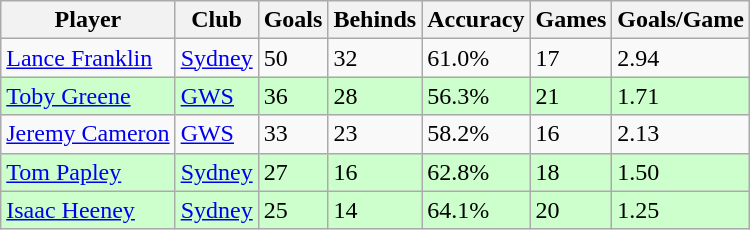<table class="wikitable">
<tr>
<th>Player</th>
<th>Club</th>
<th>Goals</th>
<th>Behinds</th>
<th>Accuracy</th>
<th>Games</th>
<th>Goals/Game</th>
</tr>
<tr>
<td><a href='#'>Lance Franklin</a></td>
<td> <a href='#'>Sydney</a></td>
<td>50</td>
<td>32</td>
<td>61.0%</td>
<td>17</td>
<td>2.94</td>
</tr>
<tr style="background:#ccffcc;">
<td><a href='#'>Toby Greene</a></td>
<td> <a href='#'>GWS</a></td>
<td>36</td>
<td>28</td>
<td>56.3%</td>
<td>21</td>
<td>1.71</td>
</tr>
<tr>
<td><a href='#'>Jeremy Cameron</a></td>
<td> <a href='#'>GWS</a></td>
<td>33</td>
<td>23</td>
<td>58.2%</td>
<td>16</td>
<td>2.13</td>
</tr>
<tr style="background:#ccffcc;">
<td><a href='#'>Tom Papley</a></td>
<td> <a href='#'>Sydney</a></td>
<td>27</td>
<td>16</td>
<td>62.8%</td>
<td>18</td>
<td>1.50</td>
</tr>
<tr style="background:#ccffcc;">
<td><a href='#'>Isaac Heeney</a></td>
<td> <a href='#'>Sydney</a></td>
<td>25</td>
<td>14</td>
<td>64.1%</td>
<td>20</td>
<td>1.25</td>
</tr>
</table>
